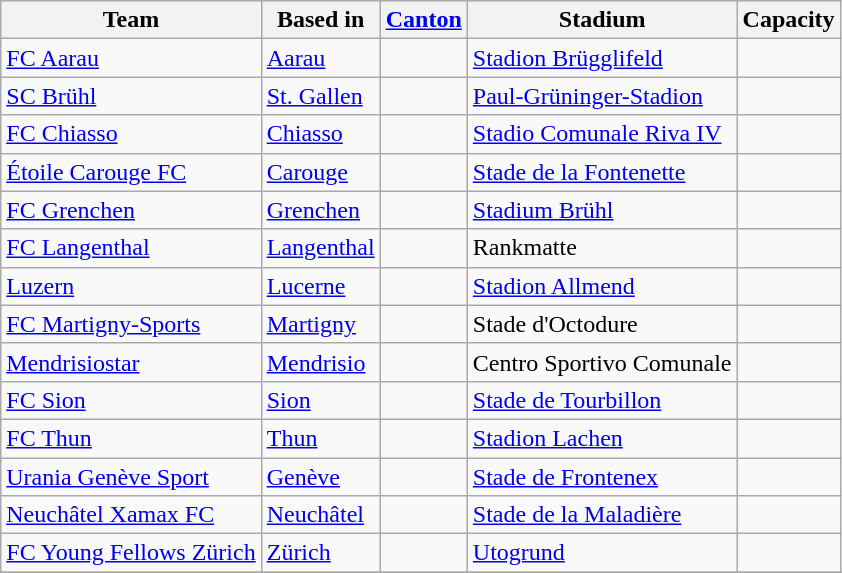<table class="wikitable sortable" style="text-align: left;">
<tr>
<th>Team</th>
<th>Based in</th>
<th><a href='#'>Canton</a></th>
<th>Stadium</th>
<th>Capacity</th>
</tr>
<tr>
<td><a href='#'>FC Aarau</a></td>
<td><a href='#'>Aarau</a></td>
<td></td>
<td><a href='#'>Stadion Brügglifeld</a></td>
<td></td>
</tr>
<tr>
<td><a href='#'>SC Brühl</a></td>
<td><a href='#'>St. Gallen</a></td>
<td></td>
<td><a href='#'>Paul-Grüninger-Stadion</a></td>
<td></td>
</tr>
<tr>
<td><a href='#'>FC Chiasso</a></td>
<td><a href='#'>Chiasso</a></td>
<td></td>
<td><a href='#'>Stadio Comunale Riva IV</a></td>
<td></td>
</tr>
<tr>
<td><a href='#'>Étoile Carouge FC</a></td>
<td><a href='#'>Carouge</a></td>
<td></td>
<td><a href='#'>Stade de la Fontenette</a></td>
<td></td>
</tr>
<tr>
<td><a href='#'>FC Grenchen</a></td>
<td><a href='#'>Grenchen</a></td>
<td></td>
<td><a href='#'>Stadium Brühl</a></td>
<td></td>
</tr>
<tr>
<td><a href='#'>FC Langenthal</a></td>
<td><a href='#'>Langenthal</a></td>
<td></td>
<td>Rankmatte</td>
<td></td>
</tr>
<tr>
<td><a href='#'>Luzern</a></td>
<td><a href='#'>Lucerne</a></td>
<td></td>
<td><a href='#'>Stadion Allmend</a></td>
<td></td>
</tr>
<tr>
<td><a href='#'>FC Martigny-Sports</a></td>
<td><a href='#'>Martigny</a></td>
<td></td>
<td>Stade d'Octodure</td>
<td></td>
</tr>
<tr>
<td><a href='#'>Mendrisiostar</a></td>
<td><a href='#'>Mendrisio</a></td>
<td></td>
<td>Centro Sportivo Comunale</td>
<td></td>
</tr>
<tr>
<td><a href='#'>FC Sion</a></td>
<td><a href='#'>Sion</a></td>
<td></td>
<td><a href='#'>Stade de Tourbillon</a></td>
<td></td>
</tr>
<tr>
<td><a href='#'>FC Thun</a></td>
<td><a href='#'>Thun</a></td>
<td></td>
<td><a href='#'>Stadion Lachen</a></td>
<td></td>
</tr>
<tr>
<td><a href='#'>Urania Genève Sport</a></td>
<td><a href='#'>Genève</a></td>
<td></td>
<td><a href='#'>Stade de Frontenex</a></td>
<td></td>
</tr>
<tr>
<td><a href='#'>Neuchâtel Xamax FC</a></td>
<td><a href='#'>Neuchâtel</a></td>
<td></td>
<td><a href='#'>Stade de la Maladière</a></td>
<td></td>
</tr>
<tr>
<td><a href='#'>FC Young Fellows Zürich</a></td>
<td><a href='#'>Zürich</a></td>
<td></td>
<td><a href='#'>Utogrund</a></td>
<td></td>
</tr>
<tr>
</tr>
</table>
